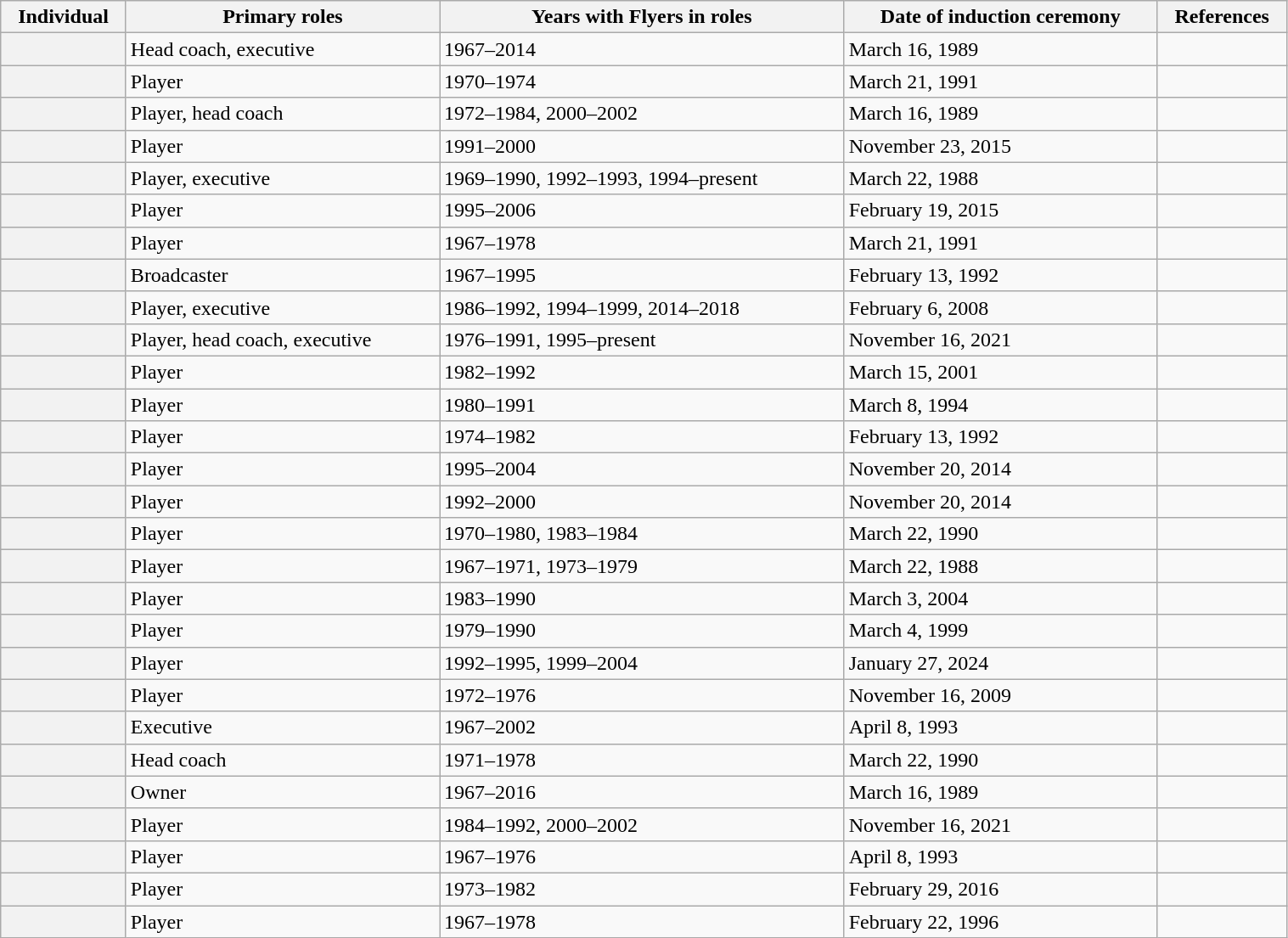<table class="wikitable sortable" width="80%">
<tr>
<th scope="col">Individual</th>
<th scope="col">Primary roles</th>
<th scope="col">Years with Flyers in roles</th>
<th scope="col">Date of induction ceremony</th>
<th scope="col" class="unsortable">References</th>
</tr>
<tr>
<th scope="row"></th>
<td>Head coach, executive</td>
<td>1967–2014</td>
<td>March 16, 1989</td>
<td></td>
</tr>
<tr>
<th scope="row"></th>
<td>Player</td>
<td>1970–1974</td>
<td>March 21, 1991</td>
<td></td>
</tr>
<tr>
<th scope="row"></th>
<td>Player, head coach</td>
<td>1972–1984, 2000–2002</td>
<td>March 16, 1989</td>
<td></td>
</tr>
<tr>
<th scope="row"></th>
<td>Player</td>
<td>1991–2000</td>
<td>November 23, 2015</td>
<td></td>
</tr>
<tr>
<th scope="row"></th>
<td>Player, executive</td>
<td>1969–1990, 1992–1993, 1994–present</td>
<td>March 22, 1988</td>
<td></td>
</tr>
<tr>
<th scope="row"></th>
<td>Player</td>
<td>1995–2006</td>
<td>February 19, 2015</td>
<td></td>
</tr>
<tr>
<th scope="row"></th>
<td>Player</td>
<td>1967–1978</td>
<td>March 21, 1991</td>
<td></td>
</tr>
<tr>
<th scope="row"></th>
<td>Broadcaster</td>
<td>1967–1995</td>
<td>February 13, 1992</td>
<td></td>
</tr>
<tr>
<th scope="row"></th>
<td>Player, executive</td>
<td>1986–1992, 1994–1999, 2014–2018</td>
<td>February 6, 2008</td>
<td></td>
</tr>
<tr>
<th scope="row"></th>
<td>Player, head coach, executive</td>
<td>1976–1991, 1995–present</td>
<td>November 16, 2021</td>
<td></td>
</tr>
<tr>
<th scope="row"></th>
<td>Player</td>
<td>1982–1992</td>
<td>March 15, 2001</td>
<td></td>
</tr>
<tr>
<th scope="row"></th>
<td>Player</td>
<td>1980–1991</td>
<td>March 8, 1994</td>
<td></td>
</tr>
<tr>
<th scope="row"></th>
<td>Player</td>
<td>1974–1982</td>
<td>February 13, 1992</td>
<td></td>
</tr>
<tr>
<th scope="row"></th>
<td>Player</td>
<td>1995–2004</td>
<td>November 20, 2014</td>
<td></td>
</tr>
<tr>
<th scope="row"></th>
<td>Player</td>
<td>1992–2000</td>
<td>November 20, 2014</td>
<td></td>
</tr>
<tr>
<th scope="row"></th>
<td>Player</td>
<td>1970–1980, 1983–1984</td>
<td>March 22, 1990</td>
<td></td>
</tr>
<tr>
<th scope="row"></th>
<td>Player</td>
<td>1967–1971, 1973–1979</td>
<td>March 22, 1988</td>
<td></td>
</tr>
<tr>
<th scope="row"></th>
<td>Player</td>
<td>1983–1990</td>
<td>March 3, 2004</td>
<td></td>
</tr>
<tr>
<th scope="row"></th>
<td>Player</td>
<td>1979–1990</td>
<td>March 4, 1999</td>
<td></td>
</tr>
<tr>
<th scope="row"></th>
<td>Player</td>
<td>1992–1995, 1999–2004</td>
<td>January 27, 2024</td>
<td></td>
</tr>
<tr>
<th scope="row"></th>
<td>Player</td>
<td>1972–1976</td>
<td>November 16, 2009</td>
<td></td>
</tr>
<tr>
<th scope="row"></th>
<td>Executive</td>
<td>1967–2002</td>
<td>April 8, 1993</td>
<td></td>
</tr>
<tr>
<th scope="row"></th>
<td>Head coach</td>
<td>1971–1978</td>
<td>March 22, 1990</td>
<td></td>
</tr>
<tr>
<th scope="row"></th>
<td>Owner</td>
<td>1967–2016</td>
<td>March 16, 1989</td>
<td></td>
</tr>
<tr>
<th scope="row"></th>
<td>Player</td>
<td>1984–1992, 2000–2002</td>
<td>November 16, 2021</td>
<td></td>
</tr>
<tr>
<th scope="row"></th>
<td>Player</td>
<td>1967–1976</td>
<td>April 8, 1993</td>
<td></td>
</tr>
<tr>
<th scope="row"></th>
<td>Player</td>
<td>1973–1982</td>
<td>February 29, 2016</td>
<td></td>
</tr>
<tr>
<th scope="row"></th>
<td>Player</td>
<td>1967–1978</td>
<td>February 22, 1996</td>
<td></td>
</tr>
</table>
